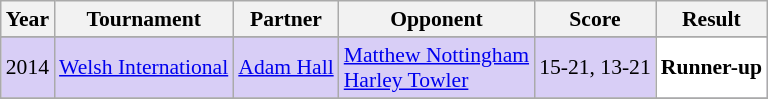<table class="sortable wikitable" style="font-size: 90%;">
<tr>
<th>Year</th>
<th>Tournament</th>
<th>Partner</th>
<th>Opponent</th>
<th>Score</th>
<th>Result</th>
</tr>
<tr>
</tr>
<tr style="background:#D8CEF6">
<td align="center">2014</td>
<td align="left"><a href='#'>Welsh International</a></td>
<td align="left"> <a href='#'>Adam Hall</a></td>
<td align="left"> <a href='#'>Matthew Nottingham</a> <br> <a href='#'>Harley Towler</a></td>
<td align="left">15-21, 13-21</td>
<td style="text-align:left; background:white"> <strong>Runner-up</strong></td>
</tr>
<tr>
</tr>
</table>
